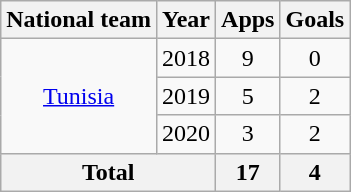<table class="wikitable" style="text-align:center">
<tr>
<th>National team</th>
<th>Year</th>
<th>Apps</th>
<th>Goals</th>
</tr>
<tr>
<td rowspan="3"><a href='#'>Tunisia</a></td>
<td>2018</td>
<td>9</td>
<td>0</td>
</tr>
<tr>
<td>2019</td>
<td>5</td>
<td>2</td>
</tr>
<tr>
<td>2020</td>
<td>3</td>
<td>2</td>
</tr>
<tr>
<th colspan="2">Total</th>
<th>17</th>
<th>4</th>
</tr>
</table>
